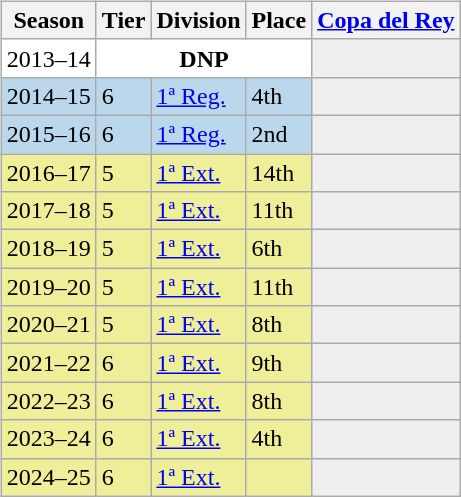<table>
<tr>
<td valign="top" width=0%><br><table class="wikitable">
<tr style="background:#f0f6fa;">
<th>Season</th>
<th>Tier</th>
<th>Division</th>
<th>Place</th>
<th><a href='#'>Copa del Rey</a></th>
</tr>
<tr>
<td style="background:#FFFFFF;">2013–14</td>
<th style="background:#FFFFFF;" colspan="3">DNP</th>
<th style="background:#efefef;"></th>
</tr>
<tr>
<td style="background:#BBD7EC;">2014–15</td>
<td style="background:#BBD7EC;">6</td>
<td style="background:#BBD7EC;"><a href='#'>1ª Reg.</a></td>
<td style="background:#BBD7EC;">4th</td>
<th style="background:#efefef;"></th>
</tr>
<tr>
<td style="background:#BBD7EC;">2015–16</td>
<td style="background:#BBD7EC;">6</td>
<td style="background:#BBD7EC;"><a href='#'>1ª Reg.</a></td>
<td style="background:#BBD7EC;">2nd</td>
<th style="background:#efefef;"></th>
</tr>
<tr>
<td style="background:#EFEF99;">2016–17</td>
<td style="background:#EFEF99;">5</td>
<td style="background:#EFEF99;"><a href='#'>1ª Ext.</a></td>
<td style="background:#EFEF99;">14th</td>
<th style="background:#efefef;"></th>
</tr>
<tr>
<td style="background:#EFEF99;">2017–18</td>
<td style="background:#EFEF99;">5</td>
<td style="background:#EFEF99;"><a href='#'>1ª Ext.</a></td>
<td style="background:#EFEF99;">11th</td>
<th style="background:#efefef;"></th>
</tr>
<tr>
<td style="background:#EFEF99;">2018–19</td>
<td style="background:#EFEF99;">5</td>
<td style="background:#EFEF99;"><a href='#'>1ª Ext.</a></td>
<td style="background:#EFEF99;">6th</td>
<th style="background:#efefef;"></th>
</tr>
<tr>
<td style="background:#EFEF99;">2019–20</td>
<td style="background:#EFEF99;">5</td>
<td style="background:#EFEF99;"><a href='#'>1ª Ext.</a></td>
<td style="background:#EFEF99;">11th</td>
<th style="background:#efefef;"></th>
</tr>
<tr>
<td style="background:#EFEF99;">2020–21</td>
<td style="background:#EFEF99;">5</td>
<td style="background:#EFEF99;"><a href='#'>1ª Ext.</a></td>
<td style="background:#EFEF99;">8th</td>
<th style="background:#efefef;"></th>
</tr>
<tr>
<td style="background:#EFEF99;">2021–22</td>
<td style="background:#EFEF99;">6</td>
<td style="background:#EFEF99;"><a href='#'>1ª Ext.</a></td>
<td style="background:#EFEF99;">9th</td>
<th style="background:#efefef;"></th>
</tr>
<tr>
<td style="background:#EFEF99;">2022–23</td>
<td style="background:#EFEF99;">6</td>
<td style="background:#EFEF99;"><a href='#'>1ª Ext.</a></td>
<td style="background:#EFEF99;">8th</td>
<th style="background:#efefef;"></th>
</tr>
<tr>
<td style="background:#EFEF99;">2023–24</td>
<td style="background:#EFEF99;">6</td>
<td style="background:#EFEF99;"><a href='#'>1ª Ext.</a></td>
<td style="background:#EFEF99;">4th</td>
<th style="background:#efefef;"></th>
</tr>
<tr>
<td style="background:#EFEF99;">2024–25</td>
<td style="background:#EFEF99;">6</td>
<td style="background:#EFEF99;"><a href='#'>1ª Ext.</a></td>
<td style="background:#EFEF99;"></td>
<th style="background:#efefef;"></th>
</tr>
</table>
</td>
</tr>
</table>
